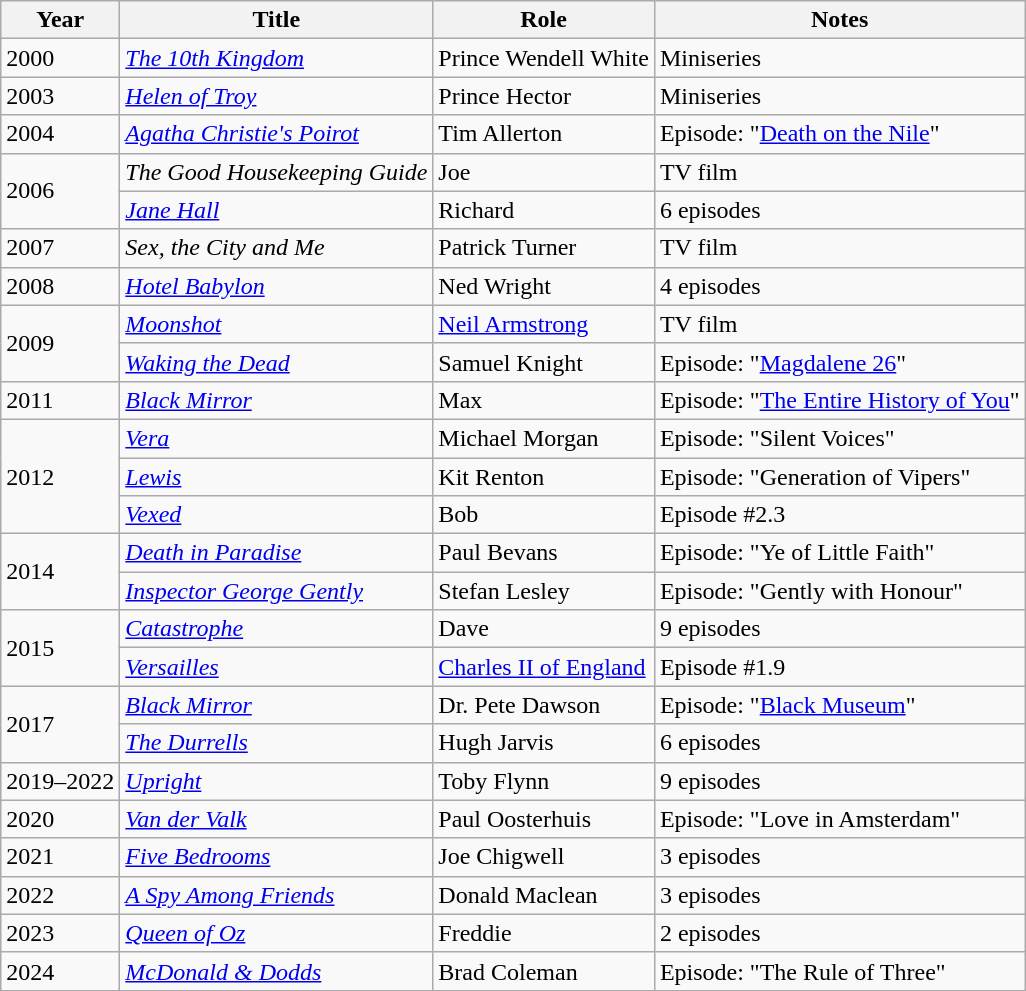<table class="wikitable">
<tr>
<th>Year</th>
<th>Title</th>
<th>Role</th>
<th>Notes</th>
</tr>
<tr>
<td>2000</td>
<td><em><a href='#'>The 10th Kingdom</a></em></td>
<td>Prince Wendell White</td>
<td>Miniseries</td>
</tr>
<tr Tales from the crypt:Ritual>
<td>2003</td>
<td><em><a href='#'>Helen of Troy</a></em></td>
<td>Prince Hector</td>
<td>Miniseries</td>
</tr>
<tr>
<td>2004</td>
<td><em><a href='#'>Agatha Christie's Poirot</a></em></td>
<td>Tim Allerton</td>
<td>Episode: "<a href='#'>Death on the Nile</a>"</td>
</tr>
<tr>
<td rowspan="2">2006</td>
<td><em>The Good Housekeeping Guide</em></td>
<td>Joe</td>
<td>TV film</td>
</tr>
<tr>
<td><em><a href='#'>Jane Hall</a></em></td>
<td>Richard</td>
<td>6 episodes</td>
</tr>
<tr>
<td>2007</td>
<td><em>Sex, the City and Me</em></td>
<td>Patrick Turner</td>
<td>TV film</td>
</tr>
<tr>
<td>2008</td>
<td><em><a href='#'>Hotel Babylon</a></em></td>
<td>Ned Wright</td>
<td>4 episodes</td>
</tr>
<tr>
<td rowspan="2">2009</td>
<td><em><a href='#'>Moonshot</a></em></td>
<td><a href='#'>Neil Armstrong</a></td>
<td>TV film</td>
</tr>
<tr>
<td><em><a href='#'>Waking the Dead</a></em></td>
<td>Samuel Knight</td>
<td>Episode: "<a href='#'>Magdalene 26</a>"</td>
</tr>
<tr>
<td rowspan="1">2011</td>
<td><em><a href='#'>Black Mirror</a></em></td>
<td>Max</td>
<td>Episode: "<a href='#'>The Entire History of You</a>"</td>
</tr>
<tr>
<td rowspan="3">2012</td>
<td><em><a href='#'>Vera</a></em></td>
<td>Michael Morgan</td>
<td>Episode: "Silent Voices"</td>
</tr>
<tr>
<td><em><a href='#'>Lewis</a></em></td>
<td>Kit Renton</td>
<td>Episode: "Generation of Vipers"</td>
</tr>
<tr>
<td><em><a href='#'>Vexed</a></em></td>
<td>Bob</td>
<td>Episode #2.3</td>
</tr>
<tr>
<td rowspan="2">2014</td>
<td><em><a href='#'>Death in Paradise</a></em></td>
<td>Paul Bevans</td>
<td>Episode: "Ye of Little Faith"</td>
</tr>
<tr>
<td><em><a href='#'>Inspector George Gently</a></em></td>
<td>Stefan Lesley</td>
<td>Episode: "Gently with Honour"</td>
</tr>
<tr>
<td rowspan="2">2015</td>
<td><em><a href='#'>Catastrophe</a></em></td>
<td>Dave</td>
<td>9 episodes</td>
</tr>
<tr>
<td><em><a href='#'>Versailles</a></em></td>
<td><a href='#'>Charles II of England</a></td>
<td>Episode #1.9</td>
</tr>
<tr>
<td rowspan="2">2017</td>
<td><em><a href='#'>Black Mirror</a></em></td>
<td>Dr. Pete Dawson</td>
<td>Episode: "<a href='#'>Black Museum</a>"</td>
</tr>
<tr>
<td><em><a href='#'>The Durrells</a></em></td>
<td>Hugh Jarvis</td>
<td>6 episodes</td>
</tr>
<tr>
<td>2019–2022</td>
<td><em><a href='#'>Upright</a></em></td>
<td>Toby Flynn</td>
<td>9 episodes</td>
</tr>
<tr>
<td>2020</td>
<td><em><a href='#'>Van der Valk</a></em></td>
<td>Paul Oosterhuis</td>
<td>Episode: "Love in Amsterdam"</td>
</tr>
<tr>
<td>2021</td>
<td><em><a href='#'>Five Bedrooms</a></em></td>
<td>Joe Chigwell</td>
<td>3 episodes</td>
</tr>
<tr>
<td>2022</td>
<td><em><a href='#'>A Spy Among Friends</a></em></td>
<td>Donald Maclean</td>
<td>3 episodes</td>
</tr>
<tr>
<td>2023</td>
<td><em><a href='#'>Queen of Oz</a></em></td>
<td>Freddie</td>
<td>2 episodes</td>
</tr>
<tr>
<td>2024</td>
<td><em><a href='#'>McDonald & Dodds</a></em></td>
<td>Brad Coleman</td>
<td>Episode: "The Rule of Three"</td>
</tr>
</table>
